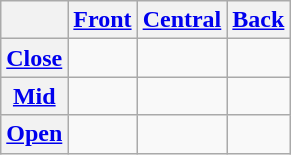<table class="wikitable" style="text-align:center;">
<tr>
<th></th>
<th><a href='#'>Front</a></th>
<th><a href='#'>Central</a></th>
<th><a href='#'>Back</a></th>
</tr>
<tr>
<th><a href='#'>Close</a></th>
<td></td>
<td></td>
<td></td>
</tr>
<tr>
<th><a href='#'>Mid</a></th>
<td></td>
<td></td>
<td></td>
</tr>
<tr>
<th><a href='#'>Open</a></th>
<td></td>
<td></td>
<td></td>
</tr>
</table>
